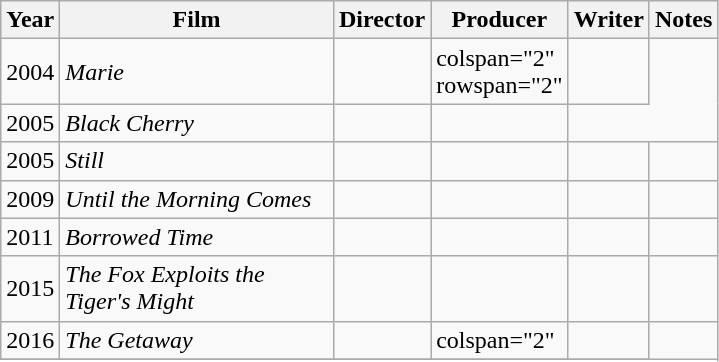<table class="wikitable sortable">
<tr>
<th style="width:30px;">Year</th>
<th style="width:175px;">Film</th>
<th style="width:30px;">Director</th>
<th style="width:30px;">Producer</th>
<th style="width:30px;">Writer</th>
<th>Notes</th>
</tr>
<tr>
<td>2004</td>
<td><em>Marie</em></td>
<td></td>
<td>colspan="2" rowspan="2" </td>
<td></td>
</tr>
<tr>
<td>2005</td>
<td><em>Black Cherry</em></td>
<td></td>
<td></td>
</tr>
<tr>
<td>2005</td>
<td><em>Still</em></td>
<td></td>
<td></td>
<td></td>
<td></td>
</tr>
<tr>
<td>2009</td>
<td><em>Until the Morning Comes</em></td>
<td></td>
<td></td>
<td></td>
<td></td>
</tr>
<tr>
<td>2011</td>
<td><em>Borrowed Time</em></td>
<td></td>
<td></td>
<td></td>
<td></td>
</tr>
<tr>
<td>2015</td>
<td><em>The Fox Exploits the Tiger's Might</em></td>
<td></td>
<td></td>
<td></td>
<td></td>
</tr>
<tr>
<td>2016</td>
<td><em>The Getaway</em></td>
<td></td>
<td>colspan="2" </td>
<td></td>
</tr>
<tr>
</tr>
</table>
